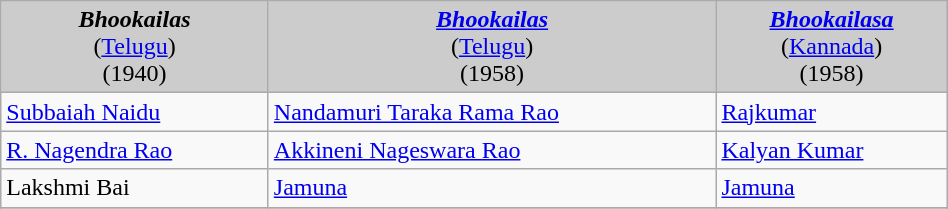<table class="wikitable" style="width:50%;">
<tr style="background:#ccc; text-align:center;">
<td><strong><em>Bhookailas</em></strong><br>(<a href='#'>Telugu</a>)<br>(1940)</td>
<td><strong><em><a href='#'>Bhookailas</a></em></strong><br>(<a href='#'>Telugu</a>)<br>(1958)</td>
<td><strong><em><a href='#'>Bhookailasa</a></em></strong><br>(<a href='#'>Kannada</a>)<br>(1958)</td>
</tr>
<tr>
<td><a href='#'>Subbaiah Naidu</a></td>
<td><a href='#'>Nandamuri Taraka Rama Rao</a></td>
<td><a href='#'>Rajkumar</a></td>
</tr>
<tr>
<td><a href='#'>R. Nagendra Rao</a></td>
<td><a href='#'>Akkineni Nageswara Rao</a></td>
<td><a href='#'>Kalyan Kumar</a></td>
</tr>
<tr>
<td>Lakshmi Bai</td>
<td><a href='#'>Jamuna</a></td>
<td><a href='#'>Jamuna</a></td>
</tr>
<tr>
</tr>
</table>
